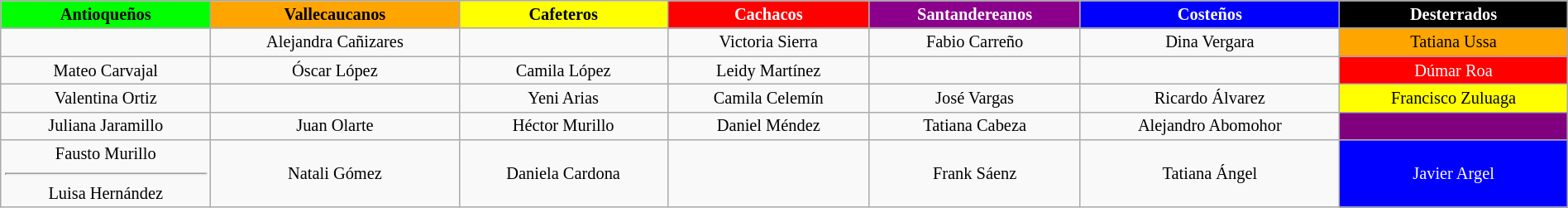<table class="wikitable" style="width:100%; font-size:85%; text-align:center">
<tr>
<th style="background:lime">Antioqueños</th>
<th style="background:orange">Vallecaucanos</th>
<th style="background:yellow">Cafeteros</th>
<th style="background:red; color:white">Cachacos</th>
<th style="background:darkmagenta; color:white">Santandereanos</th>
<th style="background:blue; color:white">Costeños</th>
<th style="background:black; color:white">Desterrados</th>
</tr>
<tr>
<td></td>
<td>Alejandra Cañizares</td>
<td></td>
<td>Victoria Sierra</td>
<td>Fabio Carreño</td>
<td>Dina Vergara</td>
<td style="background:orange">Tatiana Ussa</td>
</tr>
<tr>
<td>Mateo Carvajal</td>
<td>Óscar López</td>
<td>Camila López</td>
<td>Leidy Martínez</td>
<td></td>
<td></td>
<td style="background:red; color:white">Dúmar Roa</td>
</tr>
<tr>
<td>Valentina Ortiz</td>
<td></td>
<td>Yeni Arias</td>
<td>Camila Celemín</td>
<td>José Vargas</td>
<td>Ricardo Álvarez</td>
<td style="background:yellow">Francisco Zuluaga</td>
</tr>
<tr>
<td>Juliana Jaramillo</td>
<td>Juan Olarte</td>
<td>Héctor Murillo</td>
<td>Daniel Méndez</td>
<td>Tatiana Cabeza</td>
<td>Alejandro Abomohor</td>
<td style="background:purple; color:white"></td>
</tr>
<tr>
<td>Fausto Murillo<hr>Luisa Hernández</td>
<td>Natali Gómez</td>
<td>Daniela Cardona</td>
<td></td>
<td>Frank Sáenz</td>
<td>Tatiana Ángel</td>
<td style="background:blue; color:white">Javier Argel</td>
</tr>
</table>
